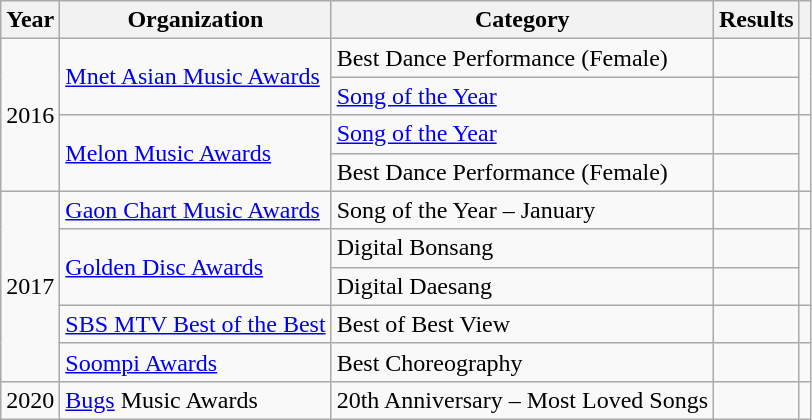<table class="wikitable sortable plainrowheaders">
<tr>
<th scope="col">Year</th>
<th scope="col">Organization</th>
<th scope="col">Category</th>
<th scope="col">Results</th>
<th scope="col" class="unsortable"></th>
</tr>
<tr>
<td rowspan="4">2016</td>
<td rowspan="2"><a href='#'>Mnet Asian Music Awards</a></td>
<td>Best Dance Performance (Female)</td>
<td></td>
<td rowspan="2" align="center"></td>
</tr>
<tr>
<td><a href='#'>Song of the Year</a></td>
<td></td>
</tr>
<tr>
<td rowspan="2"><a href='#'>Melon Music Awards</a></td>
<td><a href='#'>Song of the Year</a></td>
<td></td>
<td align="center" rowspan="2"></td>
</tr>
<tr>
<td>Best Dance Performance (Female)</td>
<td></td>
</tr>
<tr>
<td rowspan="5">2017</td>
<td><a href='#'>Gaon Chart Music Awards</a></td>
<td>Song of the Year – January</td>
<td></td>
<td align="center"></td>
</tr>
<tr>
<td rowspan="2"><a href='#'>Golden Disc Awards</a></td>
<td>Digital Bonsang</td>
<td></td>
<td rowspan="2" align="center"></td>
</tr>
<tr>
<td>Digital Daesang</td>
<td></td>
</tr>
<tr>
<td><a href='#'>SBS MTV Best of the Best</a></td>
<td>Best of Best View</td>
<td></td>
<td align="center"></td>
</tr>
<tr>
<td><a href='#'>Soompi Awards</a></td>
<td>Best Choreography</td>
<td></td>
<td></td>
</tr>
<tr>
<td>2020</td>
<td><a href='#'>Bugs</a> Music Awards</td>
<td>20th Anniversary – Most Loved Songs</td>
<td></td>
<td align="center"></td>
</tr>
</table>
